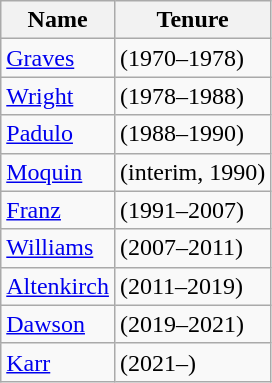<table class="wikitable floatright" style="clear:none;">
<tr>
<th>Name</th>
<th>Tenure</th>
</tr>
<tr>
<td><a href='#'>Graves</a></td>
<td>(1970–1978)</td>
</tr>
<tr>
<td><a href='#'>Wright</a></td>
<td>(1978–1988)</td>
</tr>
<tr>
<td><a href='#'>Padulo</a></td>
<td>(1988–1990)</td>
</tr>
<tr>
<td><a href='#'>Moquin</a></td>
<td>(interim, 1990)</td>
</tr>
<tr>
<td><a href='#'>Franz</a></td>
<td>(1991–2007)</td>
</tr>
<tr>
<td><a href='#'>Williams</a></td>
<td>(2007–2011)</td>
</tr>
<tr>
<td><a href='#'>Altenkirch</a></td>
<td>(2011–2019)</td>
</tr>
<tr>
<td><a href='#'>Dawson</a></td>
<td>(2019–2021)</td>
</tr>
<tr>
<td><a href='#'>Karr</a></td>
<td>(2021–)</td>
</tr>
</table>
